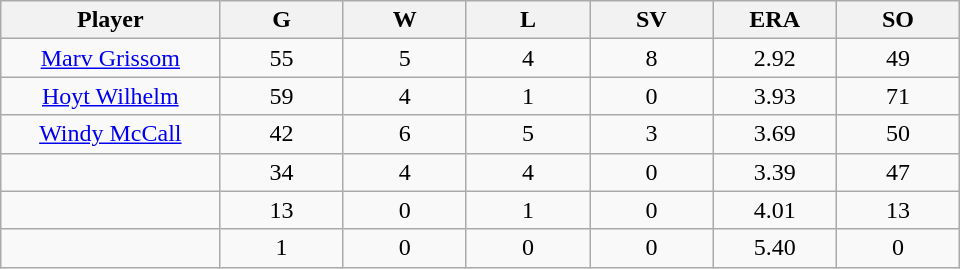<table class="wikitable sortable">
<tr>
<th bgcolor="#DDDDFF" width="16%">Player</th>
<th bgcolor="#DDDDFF" width="9%">G</th>
<th bgcolor="#DDDDFF" width="9%">W</th>
<th bgcolor="#DDDDFF" width="9%">L</th>
<th bgcolor="#DDDDFF" width="9%">SV</th>
<th bgcolor="#DDDDFF" width="9%">ERA</th>
<th bgcolor="#DDDDFF" width="9%">SO</th>
</tr>
<tr align="center">
<td><a href='#'>Marv Grissom</a></td>
<td>55</td>
<td>5</td>
<td>4</td>
<td>8</td>
<td>2.92</td>
<td>49</td>
</tr>
<tr align=center>
<td><a href='#'>Hoyt Wilhelm</a></td>
<td>59</td>
<td>4</td>
<td>1</td>
<td>0</td>
<td>3.93</td>
<td>71</td>
</tr>
<tr align=center>
<td><a href='#'>Windy McCall</a></td>
<td>42</td>
<td>6</td>
<td>5</td>
<td>3</td>
<td>3.69</td>
<td>50</td>
</tr>
<tr align=center>
<td></td>
<td>34</td>
<td>4</td>
<td>4</td>
<td>0</td>
<td>3.39</td>
<td>47</td>
</tr>
<tr align="center">
<td></td>
<td>13</td>
<td>0</td>
<td>1</td>
<td>0</td>
<td>4.01</td>
<td>13</td>
</tr>
<tr align="center">
<td></td>
<td>1</td>
<td>0</td>
<td>0</td>
<td>0</td>
<td>5.40</td>
<td>0</td>
</tr>
</table>
